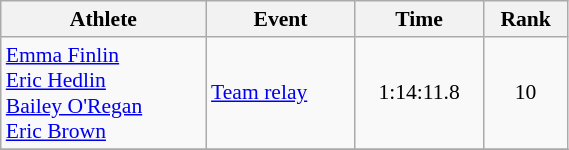<table class="wikitable" style="text-align:center; font-size:90%; width:30%">
<tr>
<th>Athlete</th>
<th>Event</th>
<th>Time</th>
<th>Rank</th>
</tr>
<tr>
<td align=left><a href='#'>Emma Finlin</a><br><a href='#'>Eric Hedlin</a><br><a href='#'>Bailey O'Regan</a><br><a href='#'>Eric Brown</a></td>
<td align=left><a href='#'>Team relay</a></td>
<td>1:14:11.8</td>
<td>10</td>
</tr>
<tr>
</tr>
</table>
